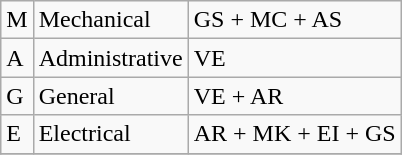<table class="wikitable">
<tr>
<td>M</td>
<td>Mechanical</td>
<td>GS + MC + AS</td>
</tr>
<tr>
<td>A</td>
<td>Administrative</td>
<td>VE</td>
</tr>
<tr>
<td>G</td>
<td>General</td>
<td>VE + AR</td>
</tr>
<tr>
<td>E</td>
<td>Electrical</td>
<td>AR + MK + EI + GS</td>
</tr>
<tr>
</tr>
</table>
